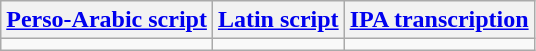<table class="wikitable">
<tr>
<th><a href='#'>Perso-Arabic script</a></th>
<th><a href='#'>Latin script</a></th>
<th><a href='#'>IPA transcription</a></th>
</tr>
<tr style="vertical-align:top;text-align:center;white-space:nowrap;">
<td></td>
<td></td>
<td></td>
</tr>
</table>
